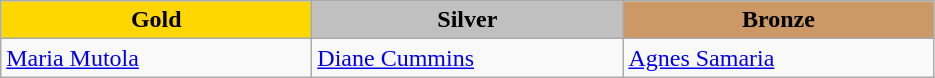<table class="wikitable" style="text-align:left">
<tr align="center">
<td width=200 bgcolor=gold><strong>Gold</strong></td>
<td width=200 bgcolor=silver><strong>Silver</strong></td>
<td width=200 bgcolor=CC9966><strong>Bronze</strong></td>
</tr>
<tr>
<td><a href='#'>Maria Mutola</a><br><em></em></td>
<td><a href='#'>Diane Cummins</a><br><em></em></td>
<td><a href='#'>Agnes Samaria</a><br><em></em></td>
</tr>
</table>
